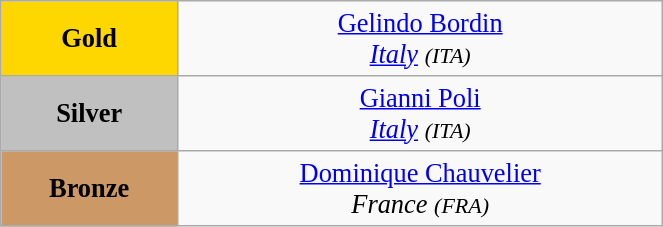<table class="wikitable" style=" text-align:center; font-size:110%;" width="35%">
<tr>
<td bgcolor="gold"><strong>Gold</strong></td>
<td> <a href='#'>Gelindo Bordin</a><br><em><a href='#'>Italy</a> <small>(ITA)</small></em></td>
</tr>
<tr>
<td bgcolor="silver"><strong>Silver</strong></td>
<td> <a href='#'>Gianni Poli</a><br><em><a href='#'>Italy</a> <small>(ITA)</small></em></td>
</tr>
<tr>
<td bgcolor="CC9966"><strong>Bronze</strong></td>
<td> <a href='#'>Dominique Chauvelier</a><br><em>France <small>(FRA)</small></em></td>
</tr>
</table>
